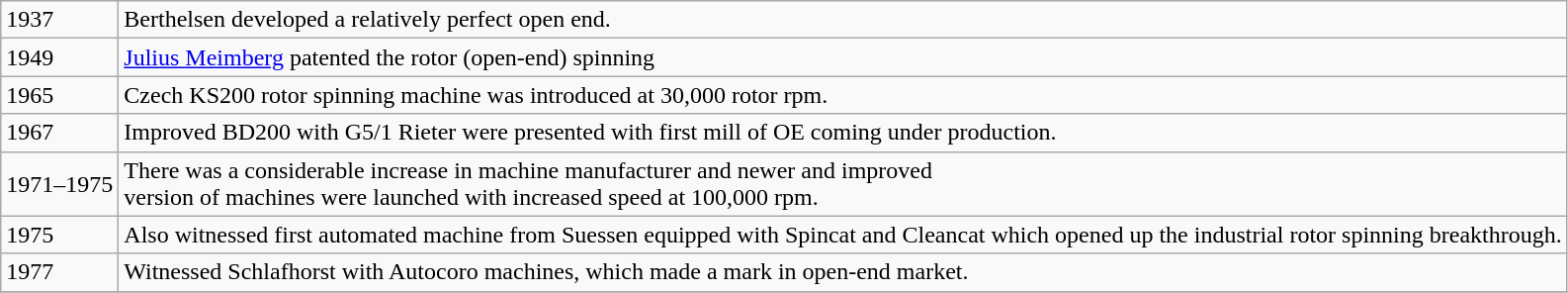<table class="wikitable">
<tr>
<td>1937</td>
<td>Berthelsen developed a relatively perfect open end.</td>
</tr>
<tr>
<td>1949</td>
<td><a href='#'>Julius Meimberg</a> patented the rotor (open-end) spinning</td>
</tr>
<tr>
<td>1965</td>
<td>Czech KS200 rotor spinning machine was introduced at 30,000 rotor rpm.</td>
</tr>
<tr>
<td>1967</td>
<td>Improved BD200 with G5/1 Rieter were presented with first mill of OE coming under production.</td>
</tr>
<tr>
<td>1971–1975</td>
<td>There was a considerable increase in machine manufacturer and newer and improved<br>version of machines were launched with increased speed at 100,000 rpm.</td>
</tr>
<tr>
<td>1975</td>
<td>Also witnessed first automated machine from Suessen equipped with Spincat and Cleancat which opened up the industrial rotor spinning breakthrough.</td>
</tr>
<tr>
<td>1977</td>
<td>Witnessed Schlafhorst with Autocoro machines, which made a mark in open-end market.</td>
</tr>
<tr>
</tr>
</table>
